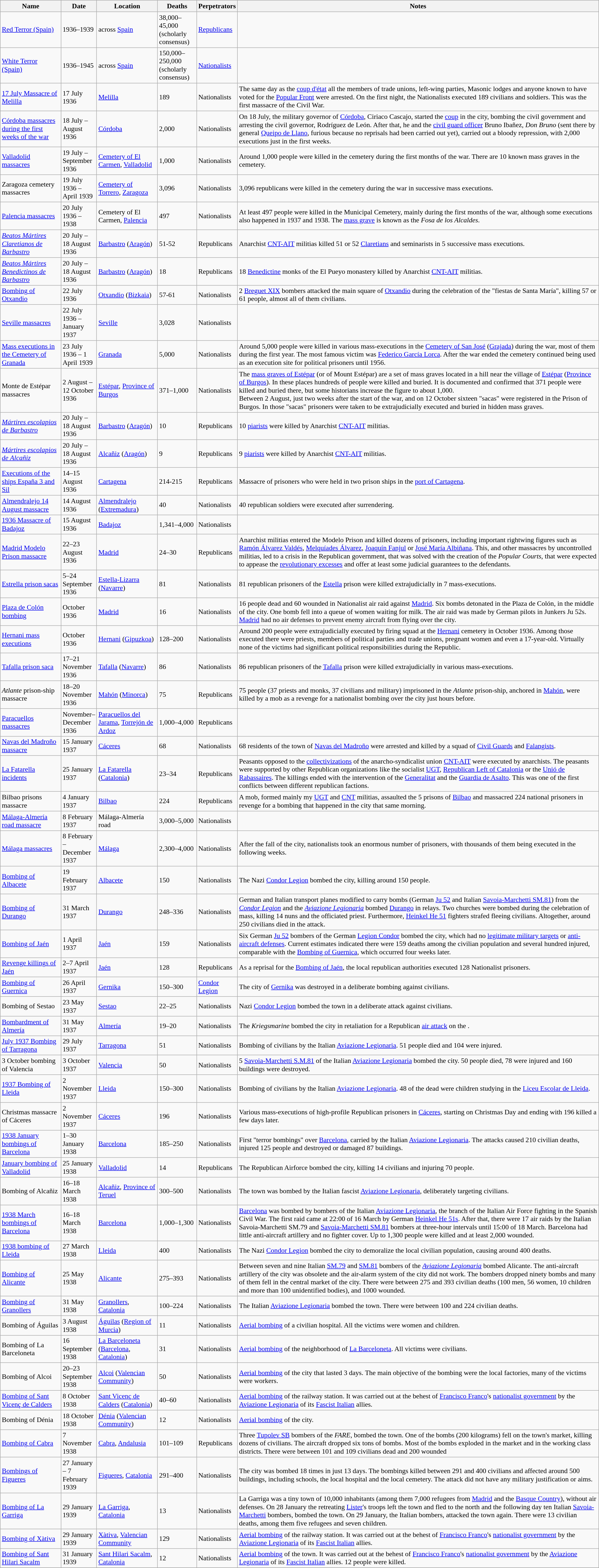<table class="sortable wikitable" style="font-size:90%;">
<tr>
<th style="width:120px;">Name</th>
<th style="width:65px;">Date</th>
<th style="width:120px;">Location</th>
<th style="width:75px;">Deaths</th>
<th style="width:75px;">Perpetrators</th>
<th class="unsortable">Notes</th>
</tr>
<tr>
<td><a href='#'>Red Terror (Spain)</a></td>
<td>1936–1939</td>
<td>across <a href='#'>Spain</a></td>
<td>38,000–45,000 (scholarly consensus) </td>
<td><a href='#'>Republicans</a></td>
<td></td>
</tr>
<tr>
<td><a href='#'>White Terror (Spain)</a></td>
<td>1936–1945</td>
<td>across <a href='#'>Spain</a></td>
<td>150,000–250,000 (scholarly consensus)</td>
<td><a href='#'>Nationalists</a></td>
<td></td>
</tr>
<tr>
<td><a href='#'>17 July Massacre of Melilla</a></td>
<td>17 July 1936</td>
<td><a href='#'>Melilla</a></td>
<td>189</td>
<td>Nationalists</td>
<td>The same day as the <a href='#'>coup d'état</a> all the members of trade unions, left-wing parties, Masonic lodges and anyone known to have voted for the <a href='#'>Popular Front</a> were arrested. On the first night, the Nationalists executed 189 civilians and soldiers. This was the first massacre of the Civil War.</td>
</tr>
<tr>
<td><a href='#'>Córdoba massacres during the first weeks of the war</a></td>
<td>18 July – August 1936</td>
<td><a href='#'>Córdoba</a></td>
<td>2,000</td>
<td>Nationalists</td>
<td>On 18 July, the military governor of <a href='#'>Córdoba</a>, Ciriaco Cascajo, started the <a href='#'>coup</a> in the city, bombing the civil government and arresting the civil governor, Rodríguez de León. After that, he and the <a href='#'>civil guard officer</a> Bruno Ibañez, <em>Don Bruno</em> (sent there by general <a href='#'>Queipo de Llano</a>, furious because no reprisals had been carried out yet), carried out a bloody repression, with 2,000 executions just in the first weeks.</td>
</tr>
<tr>
<td><a href='#'>Valladolid massacres</a></td>
<td>19 July – September 1936</td>
<td><a href='#'>Cemetery of El Carmen</a>, <a href='#'>Valladolid</a></td>
<td>1,000</td>
<td>Nationalists</td>
<td>Around 1,000 people were killed in the cemetery during the first months of the war. There are 10 known mass graves in the cemetery.</td>
</tr>
<tr>
<td>Zaragoza cemetery massacres</td>
<td>19 July 1936 – April 1939</td>
<td><a href='#'>Cemetery of Torrero</a>, <a href='#'>Zaragoza</a></td>
<td>3,096</td>
<td>Nationalists</td>
<td>3,096 republicans were killed in the cemetery during the war in successive mass executions.</td>
</tr>
<tr>
<td><a href='#'>Palencia massacres</a></td>
<td>20 July 1936 – 1938</td>
<td>Cemetery of El Carmen, <a href='#'>Palencia</a></td>
<td>497</td>
<td>Nationalists</td>
<td>At least 497 people were killed in the Municipal Cemetery, mainly during the first months of the war, although some executions also happened in 1937 and 1938. The <a href='#'>mass grave</a> is known as the <em>Fosa de los Alcaldes</em>.</td>
</tr>
<tr>
<td><em><a href='#'>Beatos Mártires Claretianos de Barbastro</a></em></td>
<td>20 July – 18 August 1936</td>
<td><a href='#'>Barbastro</a> (<a href='#'>Aragón</a>)</td>
<td>51-52</td>
<td>Republicans</td>
<td>Anarchist <a href='#'>CNT-AIT</a> militias killed 51 or 52 <a href='#'>Claretians</a> and seminarists in 5 successive mass executions.</td>
</tr>
<tr>
<td><em><a href='#'>Beatos Mártires Benedictinos de Barbastro</a></em></td>
<td>20 July – 18 August 1936</td>
<td><a href='#'>Barbastro</a> (<a href='#'>Aragón</a>)</td>
<td>18</td>
<td>Republicans</td>
<td>18 <a href='#'>Benedictine</a> monks of the El Pueyo monastery killed by Anarchist <a href='#'>CNT-AIT</a> militias.</td>
</tr>
<tr>
<td><a href='#'>Bombing of Otxandio</a></td>
<td>22 July 1936</td>
<td><a href='#'>Otxandio</a> (<a href='#'>Bizkaia</a>)</td>
<td>57-61</td>
<td>Nationalists</td>
<td>2 <a href='#'>Breguet XIX</a> bombers attacked the main square of <a href='#'>Otxandio</a> during the celebration of the "fiestas de Santa María", killing 57 or 61 people, almost all of them civilians.</td>
</tr>
<tr>
<td><a href='#'>Seville massacres</a></td>
<td>22 July 1936 – January 1937</td>
<td><a href='#'>Seville</a></td>
<td>3,028</td>
<td>Nationalists</td>
<td></td>
</tr>
<tr>
<td><a href='#'>Mass executions in the Cemetery of Granada</a></td>
<td>23 July 1936 – 1 April 1939</td>
<td><a href='#'>Granada</a></td>
<td>5,000</td>
<td>Nationalists</td>
<td>Around 5,000 people were killed in various mass-executions in the <a href='#'>Cemetery of San José</a> (<a href='#'>Grajada</a>) during the war, most of them during the first year. The most famous victim was <a href='#'>Federico García Lorca</a>. After the war ended the cemetery continued being used as an execution site for political prisoners until 1956.</td>
</tr>
<tr>
<td>Monte de Estépar massacres</td>
<td>2 August – 12 October 1936</td>
<td><a href='#'>Estépar</a>, <a href='#'>Province of Burgos</a></td>
<td>371–1,000</td>
<td>Nationalists</td>
<td>The <a href='#'>mass graves of Estépar</a> (or of Mount Estépar) are a set of mass graves located in a hill near the village of <a href='#'>Estépar</a> (<a href='#'>Province of Burgos</a>). In these places hundreds of people were killed and buried. It is documented and confirmed that 371 people were killed and buried there, but some historians increase the figure to about 1,000.<br>Between 2 August, just two weeks after the start of the war, and on 12 October sixteen "sacas" were registered in the Prison of Burgos. In those "sacas" prisoners were taken to be extrajudicially executed and buried in hidden mass graves.</td>
</tr>
<tr>
<td><em><a href='#'>Mártires escolapios de Barbastro</a></em></td>
<td>20 July – 18 August 1936</td>
<td><a href='#'>Barbastro</a> (<a href='#'>Aragón</a>)</td>
<td>10</td>
<td>Republicans</td>
<td>10 <a href='#'>piarists</a> were killed by Anarchist <a href='#'>CNT-AIT</a> militias.</td>
</tr>
<tr>
<td><em><a href='#'>Mártires escolapios de Alcañiz</a></em></td>
<td>20 July – 18 August 1936</td>
<td><a href='#'>Alcañiz</a> (<a href='#'>Aragón</a>)</td>
<td>9</td>
<td>Republicans</td>
<td>9 <a href='#'>piarists</a> were killed by Anarchist <a href='#'>CNT-AIT</a> militias.</td>
</tr>
<tr>
<td><a href='#'>Executions of the ships España 3 and Sil</a></td>
<td>14–15 August 1936</td>
<td><a href='#'>Cartagena</a></td>
<td>214-215</td>
<td>Republicans</td>
<td>Massacre of prisoners who were held in two prison ships in the <a href='#'>port of Cartagena</a>.</td>
</tr>
<tr>
<td><a href='#'>Almendralejo 14 August massacre</a></td>
<td>14 August 1936</td>
<td><a href='#'>Almendralejo</a> (<a href='#'>Extremadura</a>)</td>
<td>40</td>
<td>Nationalists</td>
<td>40 republican soldiers were executed after surrendering.</td>
</tr>
<tr>
<td><a href='#'>1936 Massacre of Badajoz</a></td>
<td>15 August 1936</td>
<td><a href='#'>Badajoz</a></td>
<td>1,341–4,000</td>
<td>Nationalists</td>
<td></td>
</tr>
<tr>
<td><a href='#'>Madrid Modelo Prison massacre</a></td>
<td>22–23 August 1936</td>
<td><a href='#'>Madrid</a></td>
<td>24–30</td>
<td>Republicans</td>
<td>Anarchist militias entered the Modelo Prison and killed dozens of prisoners, including important rightwing figures such as <a href='#'>Ramón Álvarez Valdés</a>, <a href='#'>Melquíades Álvarez</a>, <a href='#'>Joaquín Fanjul</a> or <a href='#'>José María Albiñana</a>. This, and other massacres by uncontrolled militias, led to a crisis in the Republican government, that was solved with the creation of the <em>Popular Courts</em>, that were expected to appease the <a href='#'>revolutionary excesses</a> and offer at least some judicial guarantees to the defendants.</td>
</tr>
<tr>
<td><a href='#'>Estrella prison sacas</a></td>
<td>5–24 September 1936</td>
<td><a href='#'>Estella-Lizarra</a> (<a href='#'>Navarre</a>)</td>
<td>81</td>
<td>Nationalists</td>
<td>81 republican prisoners of the <a href='#'>Estella</a> prison were killed extrajudicially in 7 mass-executions.</td>
</tr>
<tr>
<td><a href='#'>Plaza de Colón bombing</a></td>
<td>October 1936</td>
<td><a href='#'>Madrid</a></td>
<td>16</td>
<td>Nationalists</td>
<td>16 people dead and 60 wounded in Nationalist air raid against <a href='#'>Madrid</a>. Six bombs detonated in the Plaza de Colón, in the middle of the city. One bomb fell into a queue of women waiting for milk. The air raid was made by German pilots in Junkers Ju 52s. <a href='#'>Madrid</a> had no air defenses to prevent enemy aircraft from flying over the city.</td>
</tr>
<tr>
<td><a href='#'>Hernani mass executions</a></td>
<td>October 1936</td>
<td><a href='#'>Hernani</a> (<a href='#'>Gipuzkoa</a>)</td>
<td>128–200</td>
<td>Nationalists</td>
<td>Around 200 people were extrajudicially executed by firing squad at the <a href='#'>Hernani</a> cemetery in October 1936. Among those executed there were priests, members of political parties and trade unions, pregnant women and even a 17-year-old. Virtually none of the victims had significant political responsibilities during the Republic.</td>
</tr>
<tr>
<td><a href='#'>Tafalla prison saca</a></td>
<td>17–21 November 1936</td>
<td><a href='#'>Tafalla</a> (<a href='#'>Navarre</a>)</td>
<td>86</td>
<td>Nationalists</td>
<td>86 republican prisoners of the <a href='#'>Tafalla</a> prison were killed extrajudicially in various mass-executions.</td>
</tr>
<tr>
<td><em>Atlante</em> prison-ship massacre</td>
<td>18–20 November 1936</td>
<td><a href='#'>Mahón</a> (<a href='#'>Minorca</a>)</td>
<td>75</td>
<td>Republicans</td>
<td>75 people (37 priests and monks, 37 civilians and military) imprisoned in the <em>Atlante</em> prison-ship, anchored in <a href='#'>Mahón</a>, were killed by a mob as a revenge for a nationalist bombing over the city just hours before.</td>
</tr>
<tr>
<td><a href='#'>Paracuellos massacres</a></td>
<td>November–December 1936</td>
<td><a href='#'>Paracuellos del Jarama</a>, <a href='#'>Torrejón de Ardoz</a></td>
<td>1,000–4,000</td>
<td>Republicans</td>
<td></td>
</tr>
<tr>
<td><a href='#'>Navas del Madroño massacre</a></td>
<td>15 January 1937</td>
<td><a href='#'>Cáceres</a></td>
<td>68</td>
<td>Nationalists</td>
<td>68 residents of the town of <a href='#'>Navas del Madroño</a> were arrested and killed by a squad of <a href='#'>Civil Guards</a> and <a href='#'>Falangists</a>.</td>
</tr>
<tr>
<td><a href='#'>La Fatarella incidents</a></td>
<td>25 January 1937</td>
<td><a href='#'>La Fatarella</a> (<a href='#'>Catalonia</a>)</td>
<td>23–34</td>
<td>Republicans</td>
<td>Peasants opposed to the <a href='#'>collectivizations</a> of the anarcho-syndicalist union <a href='#'>CNT-AIT</a> were executed by anarchists. The peasants were supported by other Republican organizations like the socialist <a href='#'>UGT</a>, <a href='#'>Republican Left of Catalonia</a> or the <a href='#'>Unió de Rabassaires</a>. The killings ended with the intervention of the <a href='#'>Generalitat</a> and the <a href='#'>Guardia de Asalto</a>. This was one of the first conflicts between different republican factions.</td>
</tr>
<tr>
<td>Bilbao prisons massacre</td>
<td>4 January 1937</td>
<td><a href='#'>Bilbao</a></td>
<td>224</td>
<td>Republicans</td>
<td>A mob, formed mainly my <a href='#'>UGT</a> and <a href='#'>CNT</a> militias, assaulted the 5 prisons of <a href='#'>Bilbao</a> and massacred 224 national prisoners in revenge for a bombing that happened in the city that same morning.</td>
</tr>
<tr>
<td><a href='#'>Málaga-Almería road massacre</a></td>
<td>8 February 1937</td>
<td>Málaga-Almería road</td>
<td>3,000–5,000</td>
<td>Nationalists</td>
<td></td>
</tr>
<tr>
<td><a href='#'>Málaga massacres</a></td>
<td>8 February – December 1937</td>
<td><a href='#'>Málaga</a></td>
<td>2,300–4,000</td>
<td>Nationalists</td>
<td>After the fall of the city, nationalists took an enormous number of prisoners, with thousands of them being executed in the following weeks.</td>
</tr>
<tr>
<td><a href='#'>Bombing of Albacete</a></td>
<td>19 February 1937</td>
<td><a href='#'>Albacete</a></td>
<td>150</td>
<td>Nationalists</td>
<td>The Nazi <a href='#'>Condor Legion</a> bombed the city, killing around 150 people.</td>
</tr>
<tr>
<td><a href='#'>Bombing of Durango</a></td>
<td>31 March 1937</td>
<td><a href='#'>Durango</a></td>
<td>248–336</td>
<td>Nationalists</td>
<td>German and Italian transport planes modified to carry bombs (German <a href='#'>Ju 52</a> and Italian <a href='#'>Savoia-Marchetti SM.81</a>) from the <em><a href='#'>Condor Legion</a></em> and the <em><a href='#'>Aviazione Legionaria</a></em> bombed <a href='#'>Durango</a> in relays. Two churches were bombed during the celebration of mass, killing 14 nuns and the officiated priest. Furthermore, <a href='#'>Heinkel He 51</a> fighters strafed fleeing civilians. Altogether, around 250 civilians died in the attack.</td>
</tr>
<tr>
<td><a href='#'>Bombing of Jaén</a></td>
<td>1 April 1937</td>
<td><a href='#'>Jaén</a></td>
<td>159</td>
<td>Nationalists</td>
<td>Six German <a href='#'>Ju 52</a> bombers of the German <a href='#'>Legion Condor</a> bombed the city, which had no <a href='#'>legitimate military targets</a> or <a href='#'>anti-aircraft defenses</a>. Current estimates indicated there were 159 deaths among the civilian population and several hundred injured, comparable with the <a href='#'>Bombing of Guernica</a>, which occurred four weeks later.</td>
</tr>
<tr>
<td><a href='#'>Revenge killings of Jaén</a></td>
<td>2–7 April 1937</td>
<td><a href='#'>Jaén</a></td>
<td>128</td>
<td>Republicans</td>
<td>As a reprisal for the <a href='#'>Bombing of Jaén</a>, the local republican authorities executed 128 Nationalist prisoners.</td>
</tr>
<tr>
<td><a href='#'>Bombing of Guernica</a></td>
<td>26 April 1937</td>
<td><a href='#'>Gernika</a></td>
<td>150–300</td>
<td><a href='#'>Condor Legion</a></td>
<td>The city of <a href='#'>Gernika</a> was destroyed in a deliberate bombing against civilians.</td>
</tr>
<tr>
<td>Bombing of Sestao</td>
<td>23 May 1937</td>
<td><a href='#'>Sestao</a></td>
<td>22–25</td>
<td>Nationalists</td>
<td>Nazi <a href='#'>Condor Legion</a> bombed the town in a deliberate attack against civilians.</td>
</tr>
<tr>
<td><a href='#'>Bombardment of Almería</a></td>
<td>31 May 1937</td>
<td><a href='#'>Almería</a></td>
<td>19–20</td>
<td>Nationalists</td>
<td>The <em>Kriegsmarine</em> bombed the city in retaliation for a Republican <a href='#'>air attack</a> on the .</td>
</tr>
<tr>
<td><a href='#'>July 1937 Bombing of Tarragona</a></td>
<td>29 July 1937</td>
<td><a href='#'>Tarragona</a></td>
<td>51</td>
<td>Nationalists</td>
<td>Bombing of civilians by the Italian <a href='#'>Aviazione Legionaria</a>. 51 people died and 104 were injured.</td>
</tr>
<tr>
<td>3 October bombing of Valencia</td>
<td>3 October 1937</td>
<td><a href='#'>Valencia</a></td>
<td>50</td>
<td>Nationalists</td>
<td>5 <a href='#'>Savoia-Marchetti S.M.81</a> of the Italian <a href='#'>Aviazione Legionaria</a> bombed the city. 50 people died, 78 were injured and 160 buildings were destroyed.</td>
</tr>
<tr>
<td><a href='#'>1937 Bombing of Lleida</a></td>
<td>2 November 1937</td>
<td><a href='#'>Lleida</a></td>
<td>150–300</td>
<td>Nationalists</td>
<td>Bombing of civilians by the Italian <a href='#'>Aviazione Legionaria</a>. 48 of the dead were children studying in the <a href='#'>Liceu Escolar de Lleida</a>.</td>
</tr>
<tr>
<td>Christmas massacre of Cáceres</td>
<td>2 November 1937</td>
<td><a href='#'>Cáceres</a></td>
<td>196</td>
<td>Nationalists</td>
<td>Various mass-executions of high-profile Republican prisoners in <a href='#'>Cáceres</a>, starting on Christmas Day and ending with 196 killed a few days later.</td>
</tr>
<tr>
<td><a href='#'>1938 January bombings of Barcelona</a></td>
<td>1–30 January 1938</td>
<td><a href='#'>Barcelona</a></td>
<td>185–250</td>
<td>Nationalists</td>
<td>First "terror bombings" over <a href='#'>Barcelona</a>, carried by the Italian <a href='#'>Aviazione Legionaria</a>. The attacks caused 210 civilian deaths, injured 125 people and destroyed or damaged 87 buildings.</td>
</tr>
<tr>
<td><a href='#'>January bombing of Valladolid</a></td>
<td>25 January 1938</td>
<td><a href='#'>Valladolid</a></td>
<td>14</td>
<td>Republicans</td>
<td>The Republican Airforce bombed the city, killing 14 civilians and injuring 70 people.</td>
</tr>
<tr>
<td>Bombing of Alcañiz</td>
<td>16–18 March 1938</td>
<td><a href='#'>Alcañiz</a>, <a href='#'>Province of Teruel</a></td>
<td>300–500</td>
<td>Nationalists</td>
<td>The town was bombed by the Italian fascist <a href='#'>Aviazione Legionaria</a>, deliberately targeting civilians.</td>
</tr>
<tr>
<td><a href='#'>1938 March bombings of Barcelona</a></td>
<td>16–18 March 1938</td>
<td><a href='#'>Barcelona</a></td>
<td>1,000–1,300</td>
<td>Nationalists</td>
<td><a href='#'>Barcelona</a> was bombed by bombers of the Italian <a href='#'>Aviazione Legionaria</a>, the branch of the Italian Air Force fighting in the Spanish Civil War. The first raid came at 22:00 of 16 March by German <a href='#'>Heinkel He 51s</a>. After that, there were 17 air raids by the Italian Savoia-Marchetti SM.79 and <a href='#'>Savoia-Marchetti SM.81</a> bombers at three-hour intervals until 15:00 of 18 March. Barcelona had little anti-aircraft artillery and no fighter cover. Up to 1,300 people were killed and at least 2,000 wounded.</td>
</tr>
<tr>
<td><a href='#'>1938 bombing of Lleida</a></td>
<td>27 March 1938</td>
<td><a href='#'>Lleida</a></td>
<td>400</td>
<td>Nationalists</td>
<td>The Nazi <a href='#'>Condor Legion</a> bombed the city to demoralize the local civilian population, causing around 400 deaths.</td>
</tr>
<tr>
<td><a href='#'>Bombing of Alicante</a></td>
<td>25 May 1938</td>
<td><a href='#'>Alicante</a></td>
<td>275–393</td>
<td>Nationalists</td>
<td>Between seven and nine Italian <a href='#'>SM.79</a> and <a href='#'>SM.81</a> bombers of the <em><a href='#'>Aviazione Legionaria</a></em> bombed Alicante. The anti-aircraft artillery of the city was obsolete and the air-alarm system of the city did not work. The bombers dropped ninety bombs and many of them fell in the central market of the city. There were between 275 and 393 civilian deaths (100 men, 56 women, 10 children and more than 100 unidentified bodies), and 1000 wounded.</td>
</tr>
<tr>
<td><a href='#'>Bombing of Granollers</a></td>
<td>31 May 1938</td>
<td><a href='#'>Granollers</a>, <a href='#'>Catalonia</a></td>
<td>100–224</td>
<td>Nationalists</td>
<td>The Italian <a href='#'>Aviazione Legionaria</a> bombed the town. There were between 100 and 224 civilian deaths.</td>
</tr>
<tr>
<td>Bombing of Águilas</td>
<td>3 August 1938</td>
<td><a href='#'>Águilas</a> (<a href='#'>Region of Murcia</a>)</td>
<td>11</td>
<td>Nationalists</td>
<td><a href='#'>Aerial bombing</a> of a civilian hospital. All the victims were women and children.</td>
</tr>
<tr>
<td>Bombing of La Barceloneta</td>
<td>16 September 1938</td>
<td><a href='#'>La Barceloneta</a> (<a href='#'>Barcelona</a>, <a href='#'>Catalonia</a>)</td>
<td>31</td>
<td>Nationalists</td>
<td><a href='#'>Aerial bombing</a> of the neighborhood of <a href='#'>La Barceloneta</a>. All victims were civilians.</td>
</tr>
<tr>
<td>Bombing of Alcoi</td>
<td>20–23 September 1938</td>
<td><a href='#'>Alcoi</a> (<a href='#'>Valencian Community</a>)</td>
<td>50</td>
<td>Nationalists</td>
<td><a href='#'>Aerial bombing</a> of the city that lasted 3 days. The main objective of the bombing were the local factories, many of the victims were workers.</td>
</tr>
<tr>
<td><a href='#'>Bombing of Sant Vicenç de Calders</a></td>
<td>8 October 1938</td>
<td><a href='#'>Sant Vicenç de Calders</a> (<a href='#'>Catalonia</a>)</td>
<td>40–60</td>
<td>Nationalists</td>
<td><a href='#'>Aerial bombing</a> of the railway station. It was carried out at the behest of <a href='#'>Francisco Franco</a>'s <a href='#'>nationalist government</a> by the <a href='#'>Aviazione Legionaria</a> of its <a href='#'>Fascist Italian</a> allies.</td>
</tr>
<tr>
<td>Bombing of Dénia</td>
<td>18 October 1938</td>
<td><a href='#'>Dénia</a> (<a href='#'>Valencian Community</a>)</td>
<td>12</td>
<td>Nationalists</td>
<td><a href='#'>Aerial bombing</a> of the city.</td>
</tr>
<tr>
<td><a href='#'>Bombing of Cabra</a></td>
<td>7 November 1938</td>
<td><a href='#'>Cabra</a>, <a href='#'>Andalusia</a></td>
<td>101–109</td>
<td>Republicans</td>
<td>Three <a href='#'>Tupolev SB</a> bombers of the <em>FARE</em>, bombed the town. One of the bombs (200 kilograms) fell on the town's market, killing dozens of civilians. The aircraft dropped six tons of bombs. Most of the bombs exploded in the market and in the working class districts. There were between 101 and 109 civilians dead and 200 wounded</td>
</tr>
<tr>
<td><a href='#'>Bombings of Figueres</a></td>
<td>27 January – 7 February 1939</td>
<td><a href='#'>Figueres</a>, <a href='#'>Catalonia</a></td>
<td>291–400</td>
<td>Nationalists</td>
<td>The city was bombed 18 times in just 13 days. The bombings killed between 291 and 400 civilians and affected around 500 buildings, including schools, the local hospital and the local cemetery. The attack did not have any military justification or aims.</td>
</tr>
<tr>
<td><a href='#'>Bombing of La Garriga</a></td>
<td>29 January 1939</td>
<td><a href='#'>La Garriga</a>, <a href='#'>Catalonia</a></td>
<td>13</td>
<td>Nationalists</td>
<td>La Garriga was a tiny town of 10,000 inhabitants (among them 7,000 refugees from <a href='#'>Madrid</a> and the <a href='#'>Basque Country</a>), without air defenses. On 28 January the retreating <a href='#'>Lister</a>'s troops left the town and fled to the north and the following day ten Italian <a href='#'>Savoia-Marchetti</a> bombers, bombed the town. On 29 January, the Italian bombers, attacked the town again. There were 13 civilian deaths, among them five refugees and seven children.</td>
</tr>
<tr>
<td><a href='#'>Bombing of Xàtiva</a></td>
<td>29 January 1939</td>
<td><a href='#'>Xàtiva</a>, <a href='#'>Valencian Community</a></td>
<td>129</td>
<td>Nationalists</td>
<td><a href='#'>Aerial bombing</a> of the railway station. It was carried out at the behest of <a href='#'>Francisco Franco</a>'s <a href='#'>nationalist government</a> by the <a href='#'>Aviazione Legionaria</a> of its <a href='#'>Fascist Italian</a> allies.</td>
</tr>
<tr>
<td><a href='#'>Bombing of Sant Hilari Sacalm</a></td>
<td>31 January 1939</td>
<td><a href='#'>Sant Hilari Sacalm</a>, <a href='#'>Catalonia</a></td>
<td>12</td>
<td>Nationalists</td>
<td><a href='#'>Aerial bombing</a> of the town. It was carried out at the behest of <a href='#'>Francisco Franco</a>'s <a href='#'>nationalist government</a> by the <a href='#'>Aviazione Legionaria</a> of its <a href='#'>Fascist Italian</a> allies. 12 people were killed.</td>
</tr>
<tr>
</tr>
</table>
